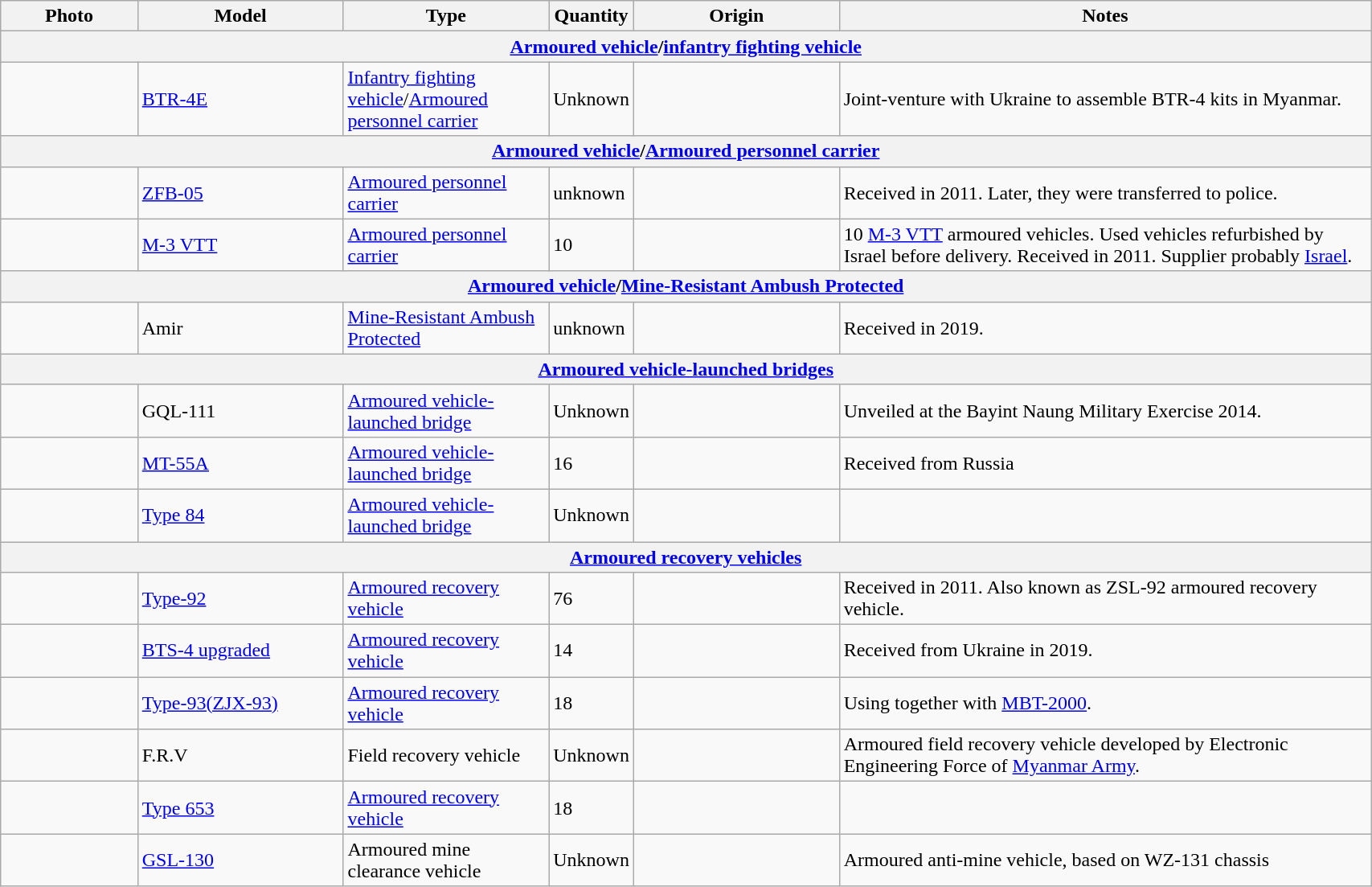<table class="wikitable" style="width:90%;">
<tr>
<th width="10%">Photo</th>
<th width="15%">Model</th>
<th width="15%">Type</th>
<th width="5%">Quantity</th>
<th width="15%">Origin</th>
<th>Notes</th>
</tr>
<tr>
<th colspan="6"><a href='#'>Armoured vehicle</a>/<a href='#'>infantry fighting vehicle</a></th>
</tr>
<tr>
<td></td>
<td><a href='#'>BTR-4E</a></td>
<td><a href='#'>Infantry fighting vehicle</a>/<a href='#'>Armoured personnel carrier</a></td>
<td>Unknown</td>
<td></td>
<td>Joint-venture with Ukraine to assemble BTR-4 kits in Myanmar.</td>
</tr>
<tr>
<th colspan="6"><a href='#'>Armoured vehicle</a>/<a href='#'>Armoured personnel carrier</a></th>
</tr>
<tr>
<td></td>
<td><a href='#'>ZFB-05</a></td>
<td><a href='#'>Armoured personnel carrier</a></td>
<td>unknown</td>
<td></td>
<td>Received in 2011. Later, they were transferred to police.</td>
</tr>
<tr>
<td></td>
<td><a href='#'>M-3 VTT</a></td>
<td><a href='#'>Armoured personnel carrier</a></td>
<td>10</td>
<td><br></td>
<td>10 <a href='#'>M-3 VTT</a> armoured vehicles. Used vehicles refurbished by Israel before delivery. Received in 2011. Supplier probably <a href='#'>Israel</a>.</td>
</tr>
<tr>
<th colspan="6"><a href='#'>Armoured vehicle</a>/<a href='#'>Mine-Resistant Ambush Protected</a></th>
</tr>
<tr>
<td></td>
<td>Amir</td>
<td><a href='#'>Mine-Resistant Ambush Protected</a></td>
<td>unknown</td>
<td></td>
<td>Received in 2019.</td>
</tr>
<tr>
<th colspan="6"><a href='#'>Armoured vehicle-launched bridges</a></th>
</tr>
<tr>
<td></td>
<td>GQL-111</td>
<td><a href='#'>Armoured vehicle-launched bridge</a></td>
<td>Unknown</td>
<td></td>
<td>Unveiled at the Bayint Naung Military Exercise 2014.</td>
</tr>
<tr>
<td></td>
<td><a href='#'>MT-55A</a></td>
<td><a href='#'>Armoured vehicle-launched bridge</a></td>
<td>16</td>
<td></td>
<td>Received from Russia</td>
</tr>
<tr>
<td></td>
<td><a href='#'>Type 84</a></td>
<td><a href='#'>Armoured vehicle-launched bridge</a></td>
<td>Unknown</td>
<td></td>
<td></td>
</tr>
<tr>
<th colspan="6"><a href='#'>Armoured recovery vehicles</a></th>
</tr>
<tr>
<td></td>
<td><a href='#'>Type-92</a></td>
<td><a href='#'>Armoured recovery vehicle</a></td>
<td>76</td>
<td></td>
<td>Received in 2011. Also known as ZSL-92 armoured recovery vehicle.</td>
</tr>
<tr>
<td></td>
<td><a href='#'>BTS-4 upgraded</a></td>
<td><a href='#'>Armoured recovery vehicle</a></td>
<td>14</td>
<td></td>
<td>Received from Ukraine in 2019.</td>
</tr>
<tr>
<td></td>
<td><a href='#'>Type-93(ZJX-93)</a></td>
<td><a href='#'>Armoured recovery vehicle</a></td>
<td>18</td>
<td></td>
<td>Using together with <a href='#'>MBT-2000</a>.</td>
</tr>
<tr>
<td></td>
<td>F.R.V</td>
<td>Field recovery vehicle</td>
<td>Unknown</td>
<td></td>
<td>Armoured field recovery vehicle developed by Electronic Engineering Force of <a href='#'>Myanmar Army</a>.</td>
</tr>
<tr>
<td></td>
<td><a href='#'>Type 653</a></td>
<td><a href='#'>Armoured recovery vehicle</a></td>
<td>18</td>
<td></td>
<td></td>
</tr>
<tr>
<td></td>
<td><a href='#'>GSL-130</a></td>
<td>Armoured mine clearance vehicle</td>
<td>Unknown</td>
<td></td>
<td>Armoured anti-mine vehicle, based on WZ-131 chassis</td>
</tr>
</table>
